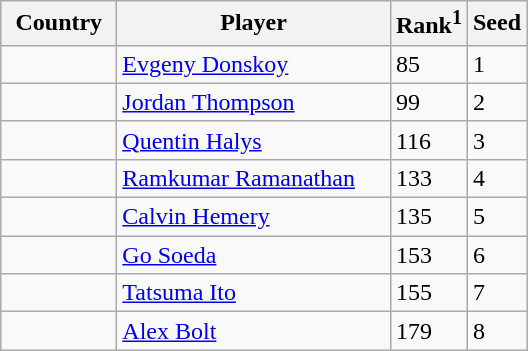<table class="sortable wikitable">
<tr>
<th width="70">Country</th>
<th width="175">Player</th>
<th>Rank<sup>1</sup></th>
<th>Seed</th>
</tr>
<tr>
<td></td>
<td><a href='#'>Evgeny Donskoy</a></td>
<td>85</td>
<td>1</td>
</tr>
<tr>
<td></td>
<td><a href='#'>Jordan Thompson</a></td>
<td>99</td>
<td>2</td>
</tr>
<tr>
<td></td>
<td><a href='#'>Quentin Halys</a></td>
<td>116</td>
<td>3</td>
</tr>
<tr>
<td></td>
<td><a href='#'>Ramkumar Ramanathan</a></td>
<td>133</td>
<td>4</td>
</tr>
<tr>
<td></td>
<td><a href='#'>Calvin Hemery</a></td>
<td>135</td>
<td>5</td>
</tr>
<tr>
<td></td>
<td><a href='#'>Go Soeda</a></td>
<td>153</td>
<td>6</td>
</tr>
<tr>
<td></td>
<td><a href='#'>Tatsuma Ito</a></td>
<td>155</td>
<td>7</td>
</tr>
<tr>
<td></td>
<td><a href='#'>Alex Bolt</a></td>
<td>179</td>
<td>8</td>
</tr>
</table>
